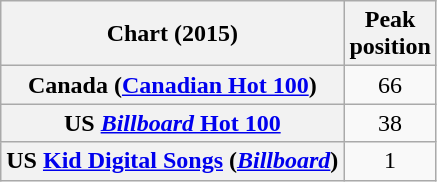<table class="wikitable sortable plainrowheaders">
<tr>
<th scope="col">Chart (2015)</th>
<th scope="col">Peak<br>position</th>
</tr>
<tr>
<th scope="row">Canada (<a href='#'>Canadian Hot 100</a>)</th>
<td style="text-align:center;">66</td>
</tr>
<tr>
<th scope="row">US <a href='#'><em>Billboard</em> Hot 100</a></th>
<td style="text-align:center;">38</td>
</tr>
<tr>
<th scope="row">US <a href='#'>Kid Digital Songs</a> (<em><a href='#'>Billboard</a></em>)</th>
<td style="text-align:center;">1</td>
</tr>
</table>
